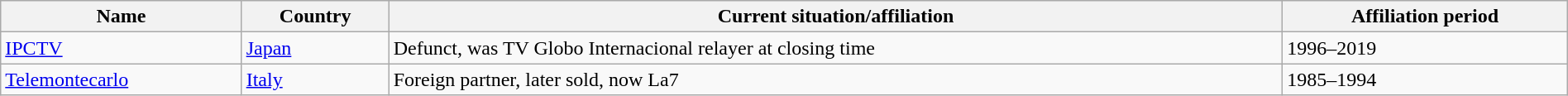<table class = "wikitable sortable" style = "width: 100%">
<tr>
<th>Name</th>
<th>Country</th>
<th>Current situation/affiliation</th>
<th>Affiliation period</th>
</tr>
<tr>
<td><a href='#'>IPCTV</a></td>
<td><a href='#'>Japan</a></td>
<td>Defunct, was TV Globo Internacional relayer at closing time</td>
<td>1996–2019</td>
</tr>
<tr>
<td><a href='#'>Telemontecarlo</a></td>
<td><a href='#'>Italy</a></td>
<td>Foreign partner, later sold, now La7</td>
<td>1985–1994</td>
</tr>
</table>
